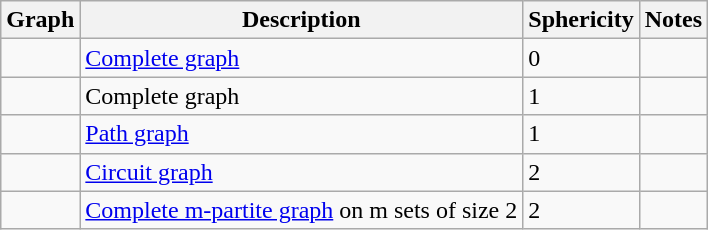<table class="wikitable">
<tr>
<th>Graph</th>
<th>Description</th>
<th>Sphericity</th>
<th>Notes</th>
</tr>
<tr>
<td></td>
<td><a href='#'>Complete graph</a></td>
<td>0</td>
<td></td>
</tr>
<tr>
<td></td>
<td>Complete graph</td>
<td>1</td>
<td></td>
</tr>
<tr>
<td></td>
<td><a href='#'>Path graph</a></td>
<td>1</td>
<td></td>
</tr>
<tr>
<td></td>
<td><a href='#'>Circuit graph</a></td>
<td>2</td>
<td></td>
</tr>
<tr>
<td></td>
<td><a href='#'>Complete m-partite graph</a> on m sets of size 2</td>
<td>2</td>
<td></td>
</tr>
</table>
